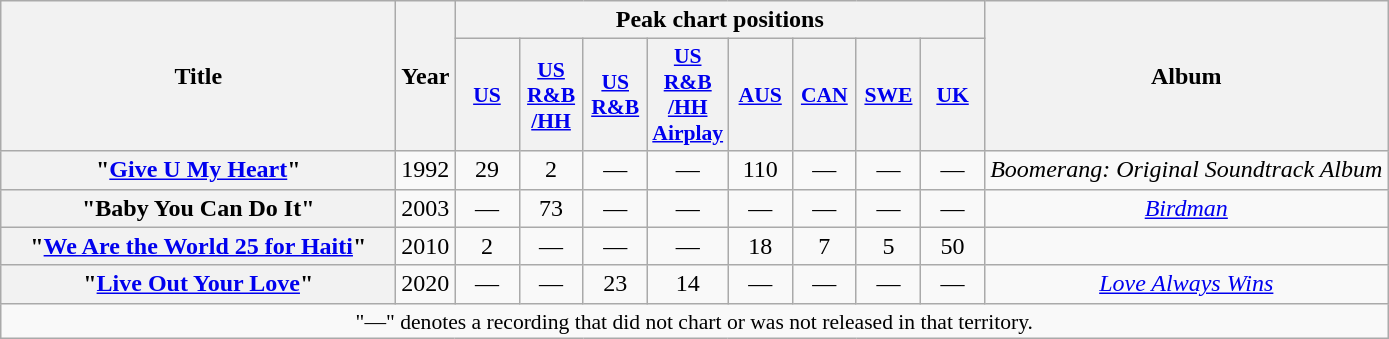<table class="wikitable plainrowheaders" style="text-align:center;">
<tr>
<th scope="col" rowspan="2" style="width:16em;">Title</th>
<th scope="col" rowspan="2" style="width:1em;">Year</th>
<th scope="col" colspan="8">Peak chart positions</th>
<th scope="col" rowspan="2">Album</th>
</tr>
<tr>
<th scope="col" style="width:2.5em;font-size:90%;"><a href='#'>US</a><br></th>
<th scope="col" style="width:2.5em;font-size:90%;"><a href='#'>US<br>R&B<br>/HH</a><br></th>
<th scope="col" style="width:2.5em;font-size:90%;"><a href='#'>US<br>R&B</a><br></th>
<th scope="col" style="width:2.5em;font-size:90%;"><a href='#'>US<br>R&B<br>/HH<br>Airplay</a><br></th>
<th scope="col" style="width:2.5em;font-size:90%;"><a href='#'>AUS</a><br></th>
<th scope="col" style="width:2.5em;font-size:90%;"><a href='#'>CAN</a><br></th>
<th scope="col" style="width:2.5em;font-size:90%;"><a href='#'>SWE</a><br></th>
<th scope="col" style="width:2.5em;font-size:90%;"><a href='#'>UK</a><br></th>
</tr>
<tr>
<th scope="row">"<a href='#'>Give U My Heart</a>"<br></th>
<td>1992</td>
<td>29</td>
<td>2</td>
<td>—</td>
<td>—</td>
<td>110</td>
<td>—</td>
<td>—</td>
<td>—</td>
<td><em>Boomerang: Original Soundtrack Album</em></td>
</tr>
<tr>
<th scope="row">"Baby You Can Do It"<br></th>
<td>2003</td>
<td>—</td>
<td>73</td>
<td>—</td>
<td>—</td>
<td>—</td>
<td>—</td>
<td>—</td>
<td>—</td>
<td><em><a href='#'>Birdman</a></em></td>
</tr>
<tr>
<th scope="row">"<a href='#'>We Are the World 25 for Haiti</a>"<br></th>
<td>2010</td>
<td>2</td>
<td>—</td>
<td>—</td>
<td>—</td>
<td>18</td>
<td>7</td>
<td>5</td>
<td>50</td>
<td></td>
</tr>
<tr>
<th scope="row">"<a href='#'>Live Out Your Love</a>"<br></th>
<td>2020</td>
<td>—</td>
<td>—</td>
<td>23</td>
<td>14</td>
<td>—</td>
<td>—</td>
<td>—</td>
<td>—</td>
<td><em><a href='#'>Love Always Wins</a></em></td>
</tr>
<tr>
<td colspan="11" style="font-size:90%">"—" denotes a recording that did not chart or was not released in that territory.</td>
</tr>
</table>
